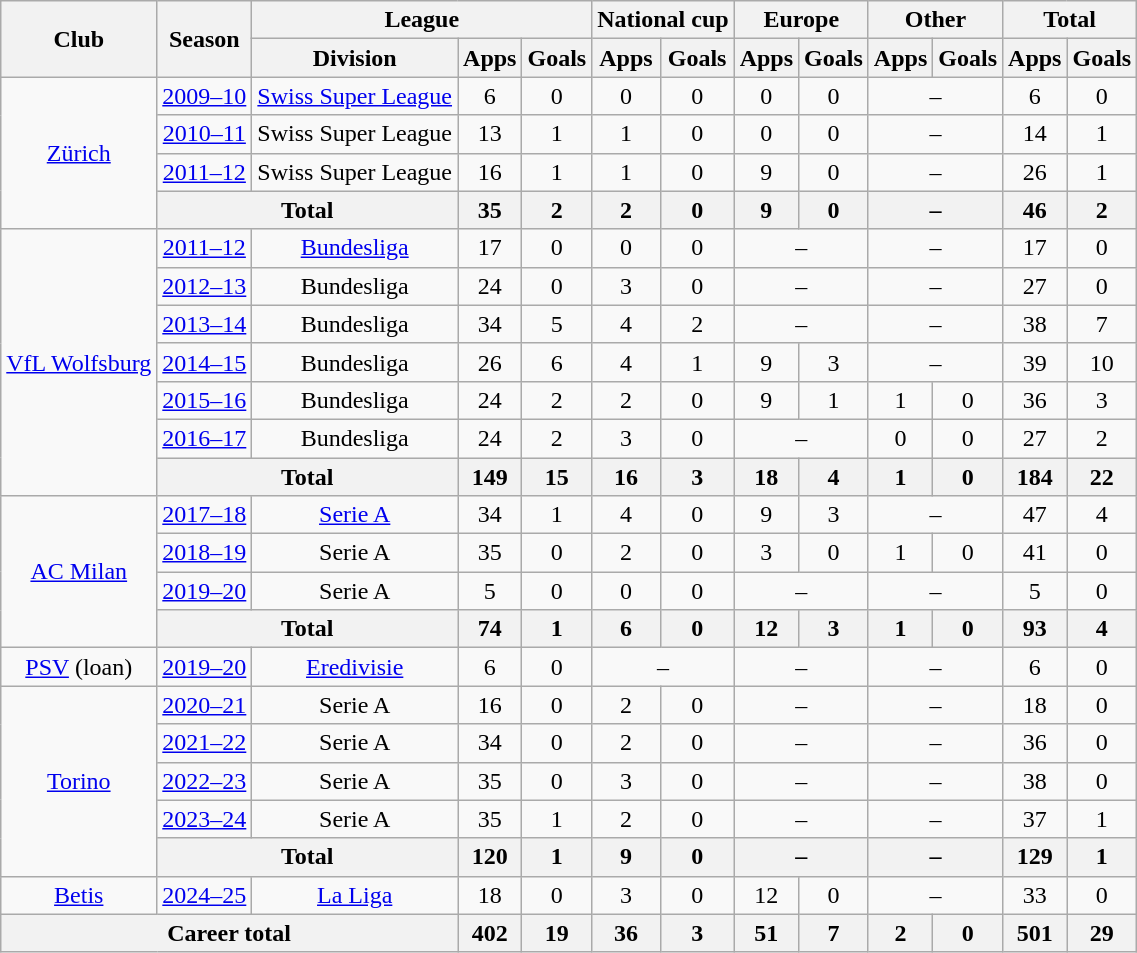<table class="wikitable" style="text-align:center">
<tr>
<th rowspan="2">Club</th>
<th rowspan="2">Season</th>
<th colspan="3">League</th>
<th colspan="2">National cup</th>
<th colspan="2">Europe</th>
<th colspan="2">Other</th>
<th colspan="2">Total</th>
</tr>
<tr>
<th>Division</th>
<th>Apps</th>
<th>Goals</th>
<th>Apps</th>
<th>Goals</th>
<th>Apps</th>
<th>Goals</th>
<th>Apps</th>
<th>Goals</th>
<th>Apps</th>
<th>Goals</th>
</tr>
<tr>
<td rowspan="4"><a href='#'>Zürich</a></td>
<td><a href='#'>2009–10</a></td>
<td><a href='#'>Swiss Super League</a></td>
<td>6</td>
<td>0</td>
<td>0</td>
<td>0</td>
<td>0</td>
<td>0</td>
<td colspan="2">–</td>
<td>6</td>
<td>0</td>
</tr>
<tr>
<td><a href='#'>2010–11</a></td>
<td>Swiss Super League</td>
<td>13</td>
<td>1</td>
<td>1</td>
<td>0</td>
<td>0</td>
<td>0</td>
<td colspan="2">–</td>
<td>14</td>
<td>1</td>
</tr>
<tr>
<td><a href='#'>2011–12</a></td>
<td>Swiss Super League</td>
<td>16</td>
<td>1</td>
<td>1</td>
<td>0</td>
<td>9</td>
<td>0</td>
<td colspan="2">–</td>
<td>26</td>
<td>1</td>
</tr>
<tr>
<th colspan="2">Total</th>
<th>35</th>
<th>2</th>
<th>2</th>
<th>0</th>
<th>9</th>
<th>0</th>
<th colspan="2">–</th>
<th>46</th>
<th>2</th>
</tr>
<tr>
<td rowspan="7"><a href='#'>VfL Wolfsburg</a></td>
<td><a href='#'>2011–12</a></td>
<td><a href='#'>Bundesliga</a></td>
<td>17</td>
<td>0</td>
<td>0</td>
<td>0</td>
<td colspan="2">–</td>
<td colspan="2">–</td>
<td>17</td>
<td>0</td>
</tr>
<tr>
<td><a href='#'>2012–13</a></td>
<td>Bundesliga</td>
<td>24</td>
<td>0</td>
<td>3</td>
<td>0</td>
<td colspan="2">–</td>
<td colspan="2">–</td>
<td>27</td>
<td>0</td>
</tr>
<tr>
<td><a href='#'>2013–14</a></td>
<td>Bundesliga</td>
<td>34</td>
<td>5</td>
<td>4</td>
<td>2</td>
<td colspan="2">–</td>
<td colspan="2">–</td>
<td>38</td>
<td>7</td>
</tr>
<tr>
<td><a href='#'>2014–15</a></td>
<td>Bundesliga</td>
<td>26</td>
<td>6</td>
<td>4</td>
<td>1</td>
<td>9</td>
<td>3</td>
<td colspan="2">–</td>
<td>39</td>
<td>10</td>
</tr>
<tr>
<td><a href='#'>2015–16</a></td>
<td>Bundesliga</td>
<td>24</td>
<td>2</td>
<td>2</td>
<td>0</td>
<td>9</td>
<td>1</td>
<td>1</td>
<td>0</td>
<td>36</td>
<td>3</td>
</tr>
<tr>
<td><a href='#'>2016–17</a></td>
<td>Bundesliga</td>
<td>24</td>
<td>2</td>
<td>3</td>
<td>0</td>
<td colspan="2">–</td>
<td>0</td>
<td>0</td>
<td>27</td>
<td>2</td>
</tr>
<tr>
<th colspan="2">Total</th>
<th>149</th>
<th>15</th>
<th>16</th>
<th>3</th>
<th>18</th>
<th>4</th>
<th>1</th>
<th>0</th>
<th>184</th>
<th>22</th>
</tr>
<tr>
<td rowspan="4"><a href='#'>AC Milan</a></td>
<td><a href='#'>2017–18</a></td>
<td><a href='#'>Serie A</a></td>
<td>34</td>
<td>1</td>
<td>4</td>
<td>0</td>
<td>9</td>
<td>3</td>
<td colspan="2">–</td>
<td>47</td>
<td>4</td>
</tr>
<tr>
<td><a href='#'>2018–19</a></td>
<td>Serie A</td>
<td>35</td>
<td>0</td>
<td>2</td>
<td>0</td>
<td>3</td>
<td>0</td>
<td>1</td>
<td>0</td>
<td>41</td>
<td>0</td>
</tr>
<tr>
<td><a href='#'>2019–20</a></td>
<td>Serie A</td>
<td>5</td>
<td>0</td>
<td>0</td>
<td>0</td>
<td colspan="2">–</td>
<td colspan="2">–</td>
<td>5</td>
<td>0</td>
</tr>
<tr>
<th colspan="2">Total</th>
<th>74</th>
<th>1</th>
<th>6</th>
<th>0</th>
<th>12</th>
<th>3</th>
<th>1</th>
<th>0</th>
<th>93</th>
<th>4</th>
</tr>
<tr>
<td><a href='#'>PSV</a> (loan)</td>
<td><a href='#'>2019–20</a></td>
<td><a href='#'>Eredivisie</a></td>
<td>6</td>
<td>0</td>
<td colspan="2">–</td>
<td colspan="2">–</td>
<td colspan="2">–</td>
<td>6</td>
<td>0</td>
</tr>
<tr>
<td rowspan="5"><a href='#'>Torino</a></td>
<td><a href='#'>2020–21</a></td>
<td>Serie A</td>
<td>16</td>
<td>0</td>
<td>2</td>
<td>0</td>
<td colspan="2">–</td>
<td colspan="2">–</td>
<td>18</td>
<td>0</td>
</tr>
<tr>
<td><a href='#'>2021–22</a></td>
<td>Serie A</td>
<td>34</td>
<td>0</td>
<td>2</td>
<td>0</td>
<td colspan="2">–</td>
<td colspan="2">–</td>
<td>36</td>
<td>0</td>
</tr>
<tr>
<td><a href='#'>2022–23</a></td>
<td>Serie A</td>
<td>35</td>
<td>0</td>
<td>3</td>
<td>0</td>
<td colspan="2">–</td>
<td colspan="2">–</td>
<td>38</td>
<td>0</td>
</tr>
<tr>
<td><a href='#'>2023–24</a></td>
<td>Serie A</td>
<td>35</td>
<td>1</td>
<td>2</td>
<td>0</td>
<td colspan="2">–</td>
<td colspan="2">–</td>
<td>37</td>
<td>1</td>
</tr>
<tr>
<th colspan="2">Total</th>
<th>120</th>
<th>1</th>
<th>9</th>
<th>0</th>
<th colspan="2">–</th>
<th colspan="2">–</th>
<th>129</th>
<th>1</th>
</tr>
<tr>
<td><a href='#'>Betis</a></td>
<td><a href='#'>2024–25</a></td>
<td><a href='#'>La Liga</a></td>
<td>18</td>
<td>0</td>
<td>3</td>
<td>0</td>
<td>12</td>
<td>0</td>
<td colspan="2">–</td>
<td>33</td>
<td>0</td>
</tr>
<tr>
<th colspan="3">Career total</th>
<th>402</th>
<th>19</th>
<th>36</th>
<th>3</th>
<th>51</th>
<th>7</th>
<th>2</th>
<th>0</th>
<th>501</th>
<th>29</th>
</tr>
</table>
